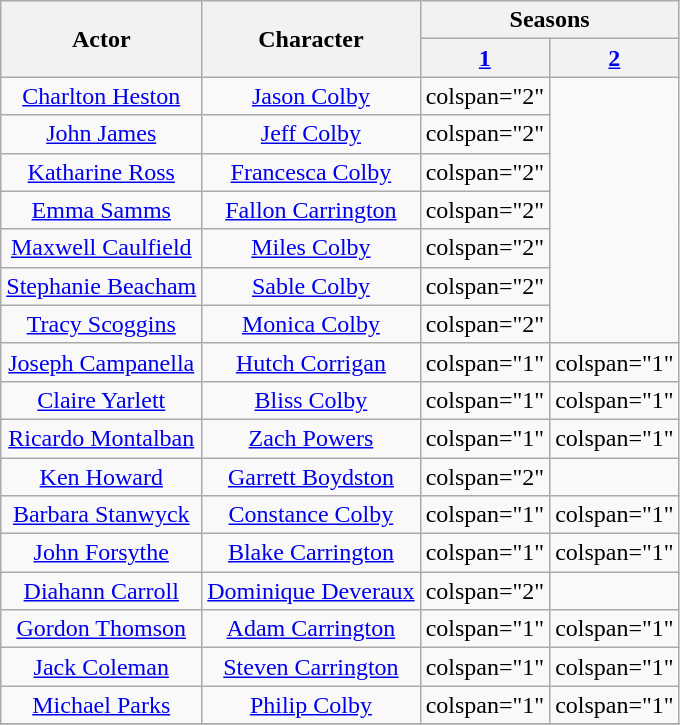<table class="wikitable sortable" style="text-align:center">
<tr>
<th rowspan="2">Actor</th>
<th rowspan="2">Character</th>
<th colspan="2">Seasons</th>
</tr>
<tr>
<th><a href='#'>1</a></th>
<th><a href='#'>2</a></th>
</tr>
<tr>
<td><a href='#'>Charlton Heston</a></td>
<td><a href='#'>Jason Colby</a></td>
<td>colspan="2" </td>
</tr>
<tr>
<td><a href='#'>John James</a></td>
<td><a href='#'>Jeff Colby</a></td>
<td>colspan="2" </td>
</tr>
<tr>
<td><a href='#'>Katharine Ross</a></td>
<td><a href='#'>Francesca Colby</a></td>
<td>colspan="2" </td>
</tr>
<tr>
<td><a href='#'>Emma Samms</a></td>
<td><a href='#'>Fallon Carrington</a></td>
<td>colspan="2" </td>
</tr>
<tr>
<td><a href='#'>Maxwell Caulfield</a></td>
<td><a href='#'>Miles Colby</a></td>
<td>colspan="2" </td>
</tr>
<tr>
<td><a href='#'>Stephanie Beacham</a></td>
<td><a href='#'>Sable Colby</a></td>
<td>colspan="2" </td>
</tr>
<tr>
<td><a href='#'>Tracy Scoggins</a></td>
<td><a href='#'>Monica Colby</a></td>
<td>colspan="2" </td>
</tr>
<tr>
<td><a href='#'>Joseph Campanella</a></td>
<td><a href='#'>Hutch Corrigan</a></td>
<td>colspan="1" </td>
<td>colspan="1" </td>
</tr>
<tr>
<td><a href='#'>Claire Yarlett</a></td>
<td><a href='#'>Bliss Colby</a></td>
<td>colspan="1" </td>
<td>colspan="1" </td>
</tr>
<tr>
<td><a href='#'>Ricardo Montalban</a></td>
<td><a href='#'>Zach Powers</a></td>
<td>colspan="1" </td>
<td>colspan="1" </td>
</tr>
<tr>
<td><a href='#'>Ken Howard</a></td>
<td><a href='#'>Garrett Boydston</a></td>
<td>colspan="2" </td>
</tr>
<tr>
<td><a href='#'>Barbara Stanwyck</a></td>
<td><a href='#'>Constance Colby</a></td>
<td>colspan="1" </td>
<td>colspan="1" </td>
</tr>
<tr>
<td><a href='#'>John Forsythe</a></td>
<td><a href='#'>Blake Carrington</a></td>
<td>colspan="1" </td>
<td>colspan="1" </td>
</tr>
<tr>
<td><a href='#'>Diahann Carroll</a></td>
<td><a href='#'>Dominique Deveraux</a></td>
<td>colspan="2" </td>
</tr>
<tr>
<td><a href='#'>Gordon Thomson</a></td>
<td><a href='#'>Adam Carrington</a></td>
<td>colspan="1" </td>
<td>colspan="1" </td>
</tr>
<tr>
<td><a href='#'>Jack Coleman</a></td>
<td><a href='#'>Steven Carrington</a></td>
<td>colspan="1" </td>
<td>colspan="1" </td>
</tr>
<tr>
<td><a href='#'>Michael Parks</a></td>
<td><a href='#'>Philip Colby</a></td>
<td>colspan="1" </td>
<td>colspan="1" </td>
</tr>
<tr>
</tr>
</table>
